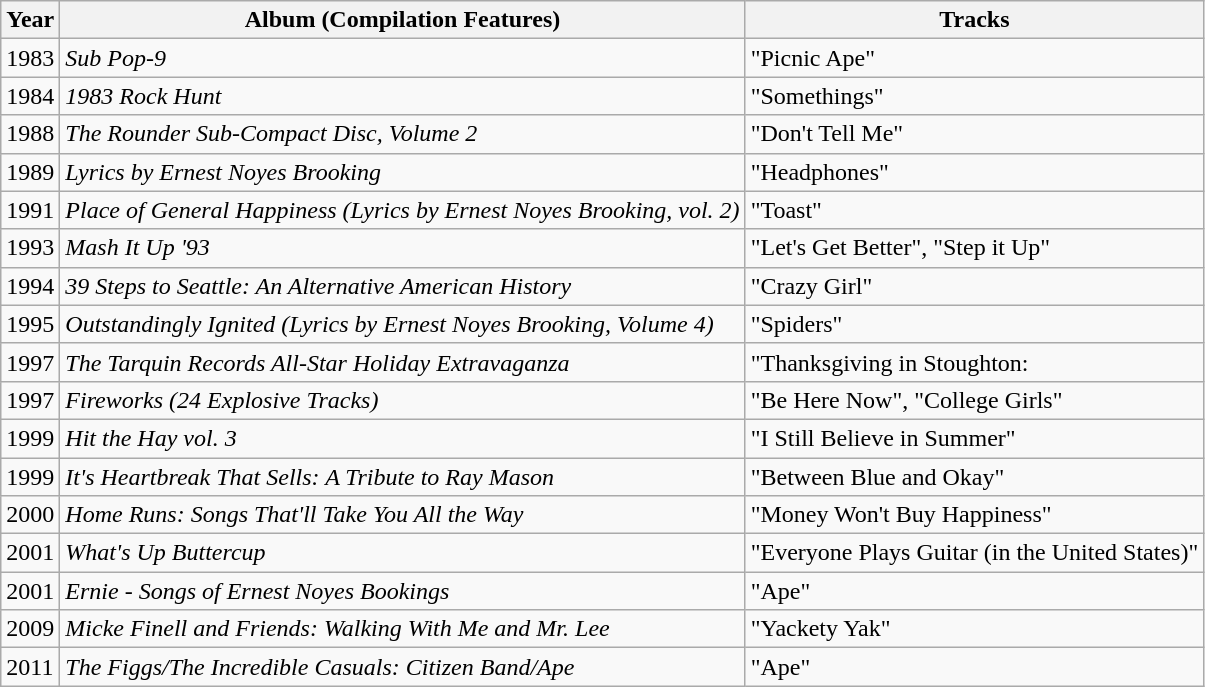<table class="wikitable">
<tr>
<th>Year</th>
<th>Album (Compilation Features)</th>
<th>Tracks</th>
</tr>
<tr>
<td>1983</td>
<td><em>Sub Pop-9</em></td>
<td>"Picnic Ape"</td>
</tr>
<tr>
<td>1984</td>
<td><em>1983 Rock Hunt</em></td>
<td>"Somethings"</td>
</tr>
<tr>
<td>1988</td>
<td><em>The Rounder Sub-Compact Disc, Volume 2</em></td>
<td>"Don't Tell Me"</td>
</tr>
<tr>
<td>1989</td>
<td><em>Lyrics by Ernest Noyes Brooking</em></td>
<td>"Headphones"</td>
</tr>
<tr>
<td>1991</td>
<td><em>Place of General Happiness (Lyrics by Ernest Noyes Brooking, vol. 2)</em></td>
<td>"Toast"</td>
</tr>
<tr>
<td>1993</td>
<td><em>Mash It Up '93</em></td>
<td>"Let's Get Better", "Step it Up"</td>
</tr>
<tr>
<td>1994</td>
<td><em>39 Steps to Seattle: An Alternative American History</em></td>
<td>"Crazy Girl"</td>
</tr>
<tr>
<td>1995</td>
<td><em>Outstandingly Ignited (Lyrics by Ernest Noyes Brooking, Volume 4)</em></td>
<td>"Spiders"</td>
</tr>
<tr>
<td>1997</td>
<td><em>The Tarquin Records All-Star Holiday Extravaganza</em></td>
<td>"Thanksgiving in Stoughton:</td>
</tr>
<tr>
<td>1997</td>
<td><em>Fireworks (24 Explosive Tracks)</em></td>
<td>"Be Here Now", "College Girls"</td>
</tr>
<tr>
<td>1999</td>
<td><em>Hit the Hay vol. 3</em></td>
<td>"I Still Believe in Summer"</td>
</tr>
<tr>
<td>1999</td>
<td><em>It's Heartbreak That Sells: A Tribute to Ray Mason</em></td>
<td>"Between Blue and Okay"</td>
</tr>
<tr>
<td>2000</td>
<td><em>Home Runs: Songs That'll Take You All the Way</em></td>
<td>"Money Won't Buy Happiness"</td>
</tr>
<tr>
<td>2001</td>
<td><em>What's Up Buttercup</em></td>
<td>"Everyone Plays Guitar (in the United States)"</td>
</tr>
<tr>
<td>2001</td>
<td><em>Ernie - Songs of Ernest  Noyes Bookings</em></td>
<td>"Ape"</td>
</tr>
<tr>
<td>2009</td>
<td><em>Micke Finell and Friends: Walking With Me and Mr. Lee</em></td>
<td>"Yackety Yak"</td>
</tr>
<tr>
<td>2011</td>
<td><em>The Figgs/The Incredible Casuals: Citizen Band/Ape</em></td>
<td>"Ape"</td>
</tr>
</table>
